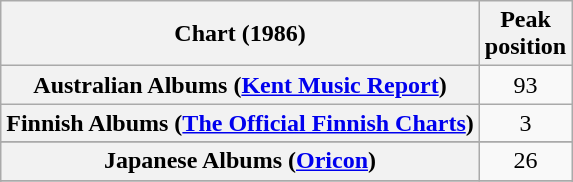<table class="wikitable sortable plainrowheaders" style="text-align:center">
<tr>
<th scope="col">Chart (1986)</th>
<th scope="col">Peak<br> position</th>
</tr>
<tr>
<th scope="row">Australian Albums (<a href='#'>Kent Music Report</a>)</th>
<td align="center">93</td>
</tr>
<tr>
<th scope="row">Finnish Albums (<a href='#'>The Official Finnish Charts</a>)</th>
<td align="center">3</td>
</tr>
<tr>
</tr>
<tr>
<th scope="row">Japanese Albums (<a href='#'>Oricon</a>)</th>
<td align="center">26</td>
</tr>
<tr>
</tr>
<tr>
</tr>
<tr>
</tr>
<tr>
</tr>
<tr>
</tr>
</table>
